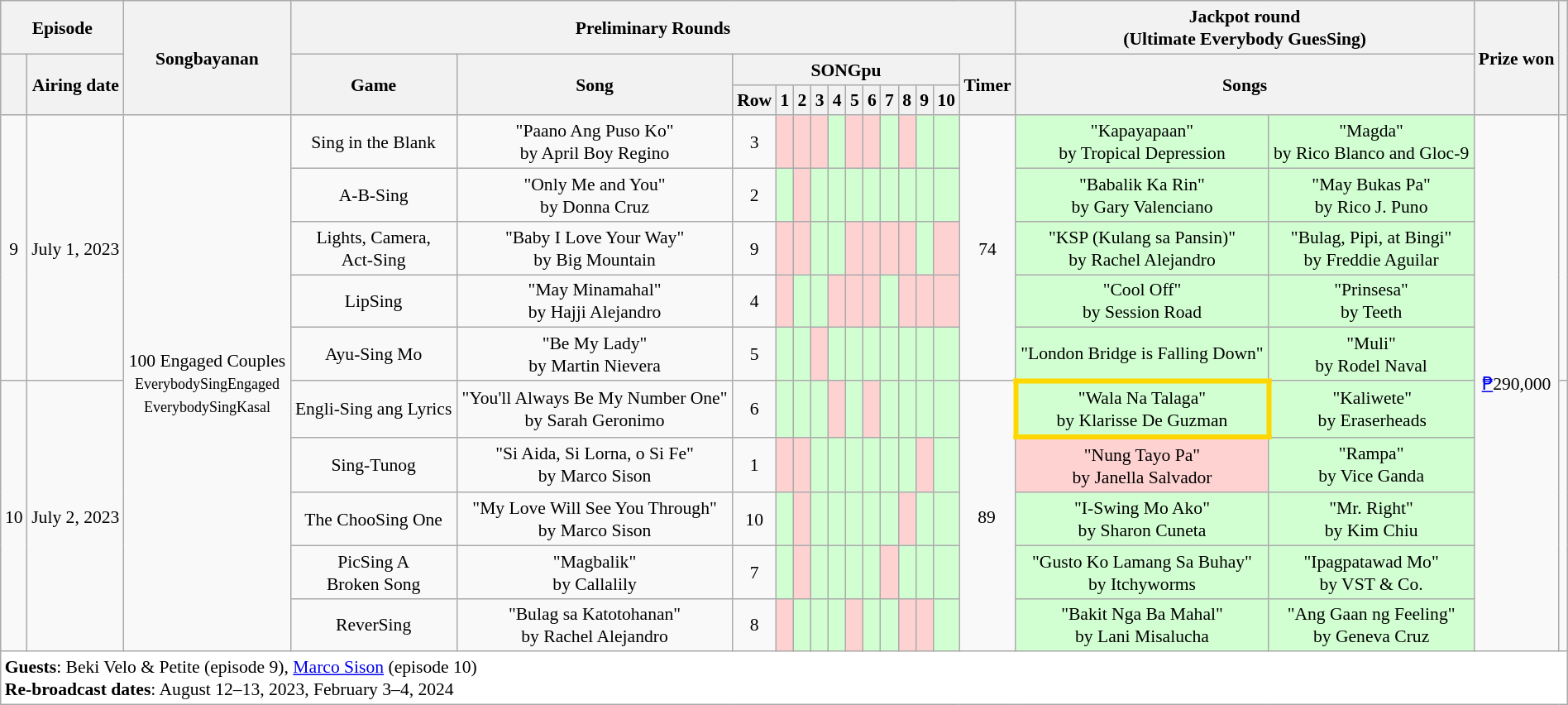<table class="wikitable" style="text-align:center; font-size:90%; line-height:18px;" width="100%">
<tr>
<th colspan="2">Episode</th>
<th rowspan="3">Songbayanan</th>
<th colspan="14">Preliminary Rounds</th>
<th colspan="2">Jackpot round<br><strong>(Ultimate Everybody GuesSing)</strong></th>
<th rowspan="3">Prize won</th>
<th rowspan="3"></th>
</tr>
<tr>
<th rowspan="2"></th>
<th rowspan="2">Airing date</th>
<th rowspan="2">Game</th>
<th rowspan="2">Song</th>
<th colspan="11">SONGpu</th>
<th rowspan="2">Timer</th>
<th colspan="2" rowspan="2">Songs</th>
</tr>
<tr>
<th>Row</th>
<th>1</th>
<th>2</th>
<th>3</th>
<th>4</th>
<th>5</th>
<th>6</th>
<th>7</th>
<th>8</th>
<th>9</th>
<th>10</th>
</tr>
<tr>
<td rowspan="5">9</td>
<td rowspan="5">July 1, 2023</td>
<td rowspan="10">100 Engaged Couples<br><small>EverybodySingEngaged<br>EverybodySingKasal</small></td>
<td>Sing in the Blank</td>
<td>"Paano Ang Puso Ko"<br>by April Boy Regino</td>
<td>3</td>
<td style="background:#FFD2D2"></td>
<td style="background:#FFD2D2"></td>
<td style="background:#FFD2D2"></td>
<td style="background:#D2FFD2"></td>
<td style="background:#FFD2D2"></td>
<td style="background:#FFD2D2"></td>
<td style="background:#D2FFD2"></td>
<td style="background:#FFD2D2"></td>
<td style="background:#D2FFD2"></td>
<td style="background:#D2FFD2"></td>
<td rowspan="5">74<br></td>
<td style="background:#D2FFD2">"Kapayapaan"<br>by Tropical Depression</td>
<td style="background:#D2FFD2">"Magda"<br>by Rico Blanco and Gloc-9</td>
<td rowspan="10"><a href='#'>₱</a>290,000</td>
<td rowspan="5"><br></td>
</tr>
<tr>
<td>A-B-Sing</td>
<td>"Only Me and You"<br>by Donna Cruz</td>
<td>2</td>
<td style="background:#D2FFD2"></td>
<td style="background:#FFD2D2"></td>
<td style="background:#D2FFD2"></td>
<td style="background:#D2FFD2"></td>
<td style="background:#D2FFD2"></td>
<td style="background:#D2FFD2"></td>
<td style="background:#D2FFD2"></td>
<td style="background:#D2FFD2"></td>
<td style="background:#D2FFD2"></td>
<td style="background:#D2FFD2"></td>
<td style="background:#D2FFD2">"Babalik Ka Rin"<br>by Gary Valenciano</td>
<td style="background:#D2FFD2">"May Bukas Pa"<br>by Rico J. Puno</td>
</tr>
<tr>
<td>Lights, Camera,<br>Act-Sing</td>
<td>"Baby I Love Your Way"<br>by Big Mountain</td>
<td>9</td>
<td style="background:#FFD2D2"></td>
<td style="background:#FFD2D2"></td>
<td style="background:#D2FFD2"></td>
<td style="background:#D2FFD2"></td>
<td style="background:#FFD2D2"></td>
<td style="background:#FFD2D2"></td>
<td style="background:#FFD2D2"></td>
<td style="background:#FFD2D2"></td>
<td style="background:#D2FFD2"></td>
<td style="background:#FFD2D2"></td>
<td style="background:#D2FFD2">"KSP (Kulang sa Pansin)"<br>by Rachel Alejandro</td>
<td style="background:#D2FFD2">"Bulag, Pipi, at Bingi"<br>by Freddie Aguilar</td>
</tr>
<tr>
<td>LipSing</td>
<td>"May Minamahal"<br>by Hajji Alejandro</td>
<td>4</td>
<td style="background:#FFD2D2"></td>
<td style="background:#D2FFD2"></td>
<td style="background:#D2FFD2"></td>
<td style="background:#FFD2D2"></td>
<td style="background:#FFD2D2"></td>
<td style="background:#FFD2D2"></td>
<td style="background:#D2FFD2"></td>
<td style="background:#FFD2D2"></td>
<td style="background:#FFD2D2"></td>
<td style="background:#FFD2D2"></td>
<td style="background:#D2FFD2">"Cool Off"<br>by Session Road</td>
<td style="background:#D2FFD2">"Prinsesa"<br>by Teeth</td>
</tr>
<tr>
<td>Ayu-Sing Mo</td>
<td>"Be My Lady"<br>by Martin Nievera</td>
<td>5</td>
<td style="background:#D2FFD2"></td>
<td style="background:#D2FFD2"></td>
<td style="background:#FFD2D2"></td>
<td style="background:#D2FFD2"></td>
<td style="background:#D2FFD2"></td>
<td style="background:#D2FFD2"></td>
<td style="background:#D2FFD2"></td>
<td style="background:#D2FFD2"></td>
<td style="background:#D2FFD2"></td>
<td style="background:#D2FFD2"></td>
<td style="background:#D2FFD2">"London Bridge is Falling Down"</td>
<td style="background:#D2FFD2">"Muli"<br>by Rodel Naval</td>
</tr>
<tr>
<td rowspan="5">10</td>
<td rowspan="5">July 2, 2023</td>
<td>Engli-Sing ang Lyrics</td>
<td>"You'll Always Be My Number One"<br>by Sarah Geronimo</td>
<td>6</td>
<td style="background:#D2FFD2"></td>
<td style="background:#D2FFD2"></td>
<td style="background:#D2FFD2"></td>
<td style="background:#FFD2D2"></td>
<td style="background:#D2FFD2"></td>
<td style="background:#FFD2D2"></td>
<td style="background:#D2FFD2"></td>
<td style="background:#D2FFD2"></td>
<td style="background:#D2FFD2"></td>
<td style="background:#D2FFD2"></td>
<td rowspan="5">89<br></td>
<td style="background: #D2FFD2; border:solid 4px #FFD700;">"Wala Na Talaga"<br>by Klarisse De Guzman</td>
<td style="background:#D2FFD2">"Kaliwete"<br>by Eraserheads</td>
<td rowspan="5"><br></td>
</tr>
<tr>
<td>Sing-Tunog</td>
<td>"Si Aida, Si Lorna, o Si Fe"<br>by Marco Sison</td>
<td>1</td>
<td style="background:#FFD2D2"></td>
<td style="background:#FFD2D2"></td>
<td style="background:#D2FFD2"></td>
<td style="background:#D2FFD2"></td>
<td style="background:#D2FFD2"></td>
<td style="background:#D2FFD2"></td>
<td style="background:#D2FFD2"></td>
<td style="background:#D2FFD2"></td>
<td style="background:#FFD2D2"></td>
<td style="background:#D2FFD2"></td>
<td style="background:#FFD2D2">"Nung Tayo Pa"<br>by Janella Salvador</td>
<td style="background:#D2FFD2">"Rampa"<br>by Vice Ganda</td>
</tr>
<tr>
<td>The ChooSing One</td>
<td>"My Love Will See You Through"<br>by Marco Sison</td>
<td>10</td>
<td style="background:#D2FFD2"></td>
<td style="background:#FFD2D2"></td>
<td style="background:#D2FFD2"></td>
<td style="background:#D2FFD2"></td>
<td style="background:#D2FFD2"></td>
<td style="background:#D2FFD2"></td>
<td style="background:#D2FFD2"></td>
<td style="background:#FFD2D2"></td>
<td style="background:#D2FFD2"></td>
<td style="background:#D2FFD2"></td>
<td style="background:#D2FFD2">"I-Swing Mo Ako"<br>by Sharon Cuneta</td>
<td style="background:#D2FFD2">"Mr. Right"<br>by Kim Chiu</td>
</tr>
<tr>
<td>PicSing A<br>Broken Song</td>
<td>"Magbalik"<br>by Callalily</td>
<td>7</td>
<td style="background:#D2FFD2"></td>
<td style="background:#FFD2D2"></td>
<td style="background:#D2FFD2"></td>
<td style="background:#D2FFD2"></td>
<td style="background:#D2FFD2"></td>
<td style="background:#D2FFD2"></td>
<td style="background:#FFD2D2"></td>
<td style="background:#D2FFD2"></td>
<td style="background:#D2FFD2"></td>
<td style="background:#D2FFD2"></td>
<td style="background:#D2FFD2">"Gusto Ko Lamang Sa Buhay"<br>by Itchyworms</td>
<td style="background:#D2FFD2">"Ipagpatawad Mo"<br>by VST & Co.</td>
</tr>
<tr>
<td>ReverSing</td>
<td>"Bulag sa Katotohanan"<br>by Rachel Alejandro</td>
<td>8</td>
<td style="background:#FFD2D2"></td>
<td style="background:#D2FFD2"></td>
<td style="background:#D2FFD2"></td>
<td style="background:#D2FFD2"></td>
<td style="background:#FFD2D2"></td>
<td style="background:#D2FFD2"></td>
<td style="background:#D2FFD2"></td>
<td style="background:#FFD2D2"></td>
<td style="background:#FFD2D2"></td>
<td style="background:#D2FFD2"></td>
<td style="background:#D2FFD2">"Bakit Nga Ba Mahal"<br>by Lani Misalucha</td>
<td style="background:#D2FFD2">"Ang Gaan ng Feeling"<br>by Geneva Cruz</td>
</tr>
<tr>
<td colspan="21" style="background:white;" align="left"><strong>Guests</strong>: Beki Velo & Petite (episode 9), <a href='#'>Marco Sison</a> (episode 10)<br><strong>Re-broadcast dates</strong>: August 12–13, 2023, February 3–4, 2024</td>
</tr>
</table>
